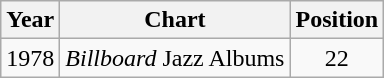<table class="wikitable">
<tr>
<th>Year</th>
<th>Chart</th>
<th>Position</th>
</tr>
<tr>
<td>1978</td>
<td><em>Billboard</em> Jazz Albums</td>
<td align="center">22</td>
</tr>
</table>
